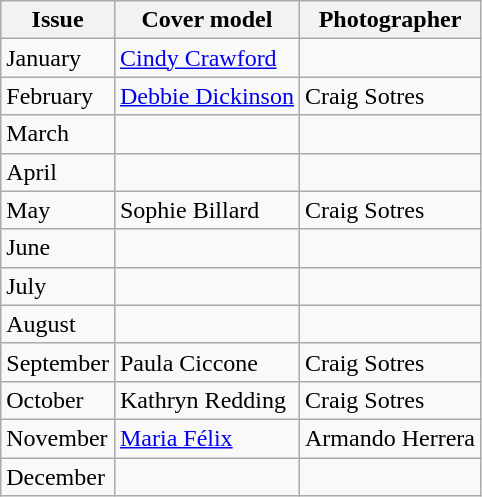<table class="wikitable">
<tr>
<th>Issue</th>
<th>Cover model</th>
<th>Photographer</th>
</tr>
<tr>
<td>January</td>
<td><a href='#'>Cindy Crawford</a></td>
<td></td>
</tr>
<tr>
<td>February</td>
<td><a href='#'>Debbie Dickinson</a></td>
<td>Craig Sotres</td>
</tr>
<tr>
<td>March</td>
<td></td>
<td></td>
</tr>
<tr>
<td>April</td>
<td></td>
<td></td>
</tr>
<tr>
<td>May</td>
<td>Sophie Billard</td>
<td>Craig Sotres</td>
</tr>
<tr>
<td>June</td>
<td></td>
<td></td>
</tr>
<tr>
<td>July</td>
<td></td>
<td></td>
</tr>
<tr>
<td>August</td>
<td></td>
<td></td>
</tr>
<tr>
<td>September</td>
<td>Paula Ciccone</td>
<td>Craig Sotres</td>
</tr>
<tr>
<td>October</td>
<td>Kathryn Redding</td>
<td>Craig Sotres</td>
</tr>
<tr>
<td>November</td>
<td><a href='#'>Maria Félix</a></td>
<td>Armando Herrera</td>
</tr>
<tr>
<td>December</td>
<td></td>
<td></td>
</tr>
</table>
